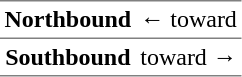<table border="1" cellspacing="0" cellpadding="3" frame="hsides" rules="rows">
<tr>
<th><span>Northbound</span></th>
<td>←  toward </td>
</tr>
<tr>
<th><span>Southbound</span></th>
<td>  toward  →</td>
</tr>
</table>
